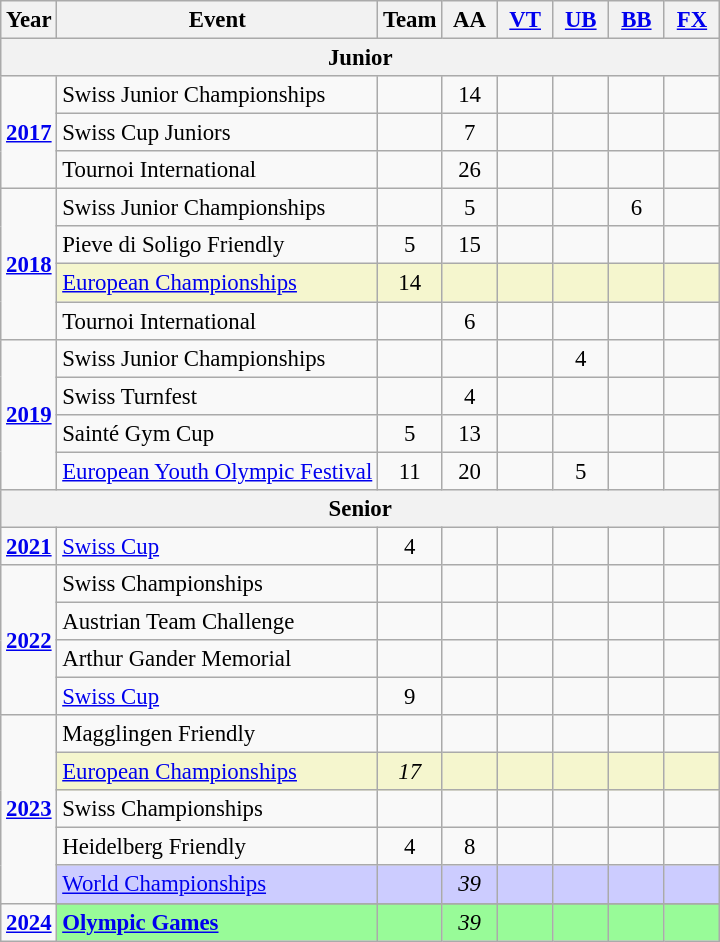<table class="wikitable" style="text-align:center; font-size:95%;">
<tr>
<th align=center>Year</th>
<th align=center>Event</th>
<th style="width:30px;">Team</th>
<th style="width:30px;">AA</th>
<th style="width:30px;"><a href='#'>VT</a></th>
<th style="width:30px;"><a href='#'>UB</a></th>
<th style="width:30px;"><a href='#'>BB</a></th>
<th style="width:30px;"><a href='#'>FX</a></th>
</tr>
<tr>
<th colspan="8">Junior</th>
</tr>
<tr>
<td rowspan="3"><strong><a href='#'>2017</a></strong></td>
<td align=left>Swiss Junior Championships</td>
<td></td>
<td>14</td>
<td></td>
<td></td>
<td></td>
<td></td>
</tr>
<tr>
<td align=left>Swiss Cup Juniors</td>
<td></td>
<td>7</td>
<td></td>
<td></td>
<td></td>
<td></td>
</tr>
<tr>
<td align=left>Tournoi International</td>
<td></td>
<td>26</td>
<td></td>
<td></td>
<td></td>
<td></td>
</tr>
<tr>
<td rowspan="4"><strong><a href='#'>2018</a></strong></td>
<td align=left>Swiss Junior Championships</td>
<td></td>
<td>5</td>
<td></td>
<td></td>
<td>6</td>
<td></td>
</tr>
<tr>
<td align=left>Pieve di Soligo Friendly</td>
<td>5</td>
<td>15</td>
<td></td>
<td></td>
<td></td>
<td></td>
</tr>
<tr bgcolor=#F5F6CE>
<td align=left><a href='#'>European Championships</a></td>
<td>14</td>
<td></td>
<td></td>
<td></td>
<td></td>
<td></td>
</tr>
<tr>
<td align=left>Tournoi International</td>
<td></td>
<td>6</td>
<td></td>
<td></td>
<td></td>
<td></td>
</tr>
<tr>
<td rowspan="4"><strong><a href='#'>2019</a></strong></td>
<td align=left>Swiss Junior Championships</td>
<td></td>
<td></td>
<td></td>
<td>4</td>
<td></td>
<td></td>
</tr>
<tr>
<td align=left>Swiss Turnfest</td>
<td></td>
<td>4</td>
<td></td>
<td></td>
<td></td>
<td></td>
</tr>
<tr>
<td align=left>Sainté Gym Cup</td>
<td>5</td>
<td>13</td>
<td></td>
<td></td>
<td></td>
<td></td>
</tr>
<tr>
<td align=left><a href='#'>European Youth Olympic Festival</a></td>
<td>11</td>
<td>20</td>
<td></td>
<td>5</td>
<td></td>
<td></td>
</tr>
<tr>
<th colspan="8">Senior</th>
</tr>
<tr>
<td rowspan="1"><strong><a href='#'>2021</a></strong></td>
<td align=left><a href='#'>Swiss Cup</a></td>
<td>4</td>
<td></td>
<td></td>
<td></td>
<td></td>
<td></td>
</tr>
<tr>
<td rowspan="4"><strong><a href='#'>2022</a></strong></td>
<td align=left>Swiss Championships</td>
<td></td>
<td></td>
<td></td>
<td></td>
<td></td>
<td></td>
</tr>
<tr>
<td align=left>Austrian Team Challenge</td>
<td></td>
<td></td>
<td></td>
<td></td>
<td></td>
<td></td>
</tr>
<tr>
<td align=left>Arthur Gander Memorial</td>
<td></td>
<td></td>
<td></td>
<td></td>
<td></td>
<td></td>
</tr>
<tr>
<td align=left><a href='#'>Swiss Cup</a></td>
<td>9</td>
<td></td>
<td></td>
<td></td>
<td></td>
<td></td>
</tr>
<tr>
<td rowspan="5"><strong><a href='#'>2023</a></strong></td>
<td align=left>Magglingen Friendly</td>
<td></td>
<td></td>
<td></td>
<td></td>
<td></td>
<td></td>
</tr>
<tr bgcolor=#F5F6CE>
<td align=left><a href='#'>European Championships</a></td>
<td><em>17</em></td>
<td></td>
<td></td>
<td></td>
<td></td>
<td></td>
</tr>
<tr>
<td align=left>Swiss Championships</td>
<td></td>
<td></td>
<td></td>
<td></td>
<td></td>
<td></td>
</tr>
<tr>
<td align=left>Heidelberg Friendly</td>
<td>4</td>
<td>8</td>
<td></td>
<td></td>
<td></td>
<td></td>
</tr>
<tr bgcolor=#CCCCFF>
<td align=left><a href='#'>World Championships</a></td>
<td></td>
<td><em>39</em></td>
<td></td>
<td></td>
<td></td>
<td></td>
</tr>
<tr>
<td rowspan="2"><strong><a href='#'>2024</a></strong></td>
</tr>
<tr bgcolor=98FB98>
<td align=left><strong><a href='#'>Olympic Games</a></strong></td>
<td></td>
<td><em>39</em></td>
<td></td>
<td></td>
<td></td>
<td></td>
</tr>
</table>
